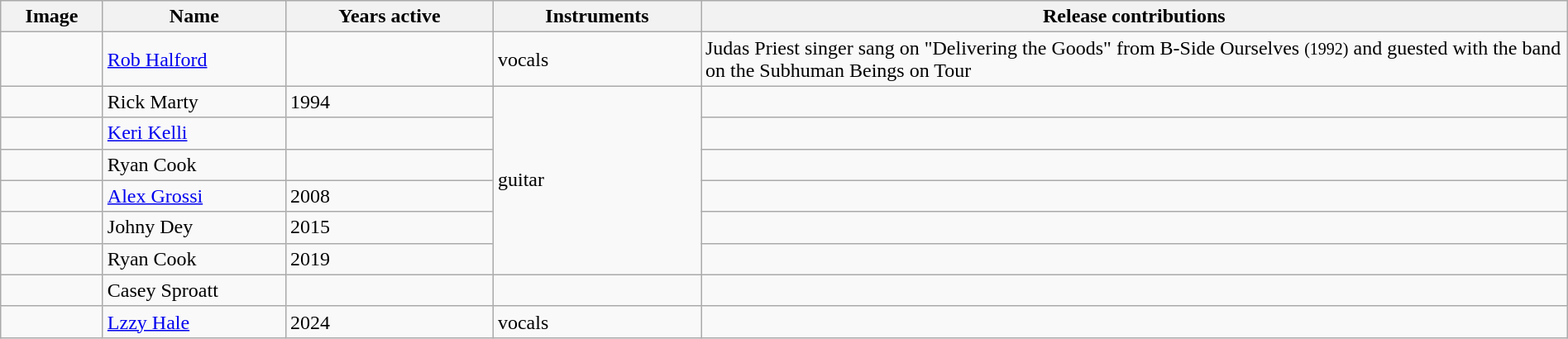<table class="wikitable" border="1" width="100%">
<tr>
<th width="75">Image</th>
<th width="140">Name</th>
<th width="160">Years active</th>
<th width="160">Instruments</th>
<th>Release contributions</th>
</tr>
<tr>
<td></td>
<td><a href='#'>Rob Halford</a></td>
<td></td>
<td>vocals</td>
<td>Judas Priest singer sang on "Delivering the Goods" from B-Side Ourselves <small>(1992)</small> and guested with the band on the Subhuman Beings on Tour</td>
</tr>
<tr>
<td></td>
<td>Rick Marty</td>
<td>1994</td>
<td rowspan="6">guitar</td>
<td></td>
</tr>
<tr>
<td></td>
<td><a href='#'>Keri Kelli</a></td>
<td></td>
<td></td>
</tr>
<tr>
<td></td>
<td>Ryan Cook</td>
<td></td>
<td></td>
</tr>
<tr>
<td></td>
<td><a href='#'>Alex Grossi</a></td>
<td>2008</td>
<td></td>
</tr>
<tr>
<td></td>
<td>Johny Dey</td>
<td>2015</td>
<td></td>
</tr>
<tr>
<td></td>
<td>Ryan Cook</td>
<td>2019</td>
<td></td>
</tr>
<tr>
<td></td>
<td>Casey Sproatt</td>
<td></td>
<td></td>
<td></td>
</tr>
<tr>
<td></td>
<td><a href='#'>Lzzy Hale</a></td>
<td>2024</td>
<td>vocals</td>
</tr>
</table>
